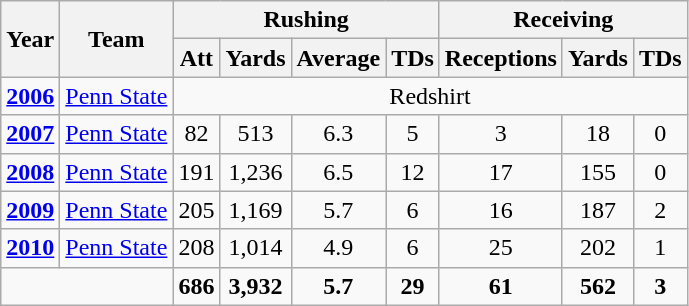<table class="wikitable" style="text-align:center;">
<tr>
<th rowspan="2">Year</th>
<th rowspan="2">Team</th>
<th colspan="4">Rushing</th>
<th colspan="3">Receiving</th>
</tr>
<tr>
<th>Att</th>
<th>Yards</th>
<th>Average</th>
<th>TDs</th>
<th>Receptions</th>
<th>Yards</th>
<th>TDs</th>
</tr>
<tr>
<td><strong><a href='#'>2006</a></strong></td>
<td><a href='#'>Penn State</a></td>
<td colspan=7 style="text-align:center;">Redshirt</td>
</tr>
<tr>
<td><strong><a href='#'>2007</a></strong></td>
<td><a href='#'>Penn State</a></td>
<td>82</td>
<td>513</td>
<td>6.3</td>
<td>5</td>
<td>3</td>
<td>18</td>
<td>0</td>
</tr>
<tr>
<td><strong><a href='#'>2008</a></strong></td>
<td><a href='#'>Penn State</a></td>
<td>191</td>
<td>1,236</td>
<td>6.5</td>
<td>12</td>
<td>17</td>
<td>155</td>
<td>0</td>
</tr>
<tr>
<td><strong><a href='#'>2009</a></strong></td>
<td><a href='#'>Penn State</a></td>
<td>205</td>
<td>1,169</td>
<td>5.7</td>
<td>6</td>
<td>16</td>
<td>187</td>
<td>2</td>
</tr>
<tr>
<td><strong><a href='#'>2010</a></strong></td>
<td><a href='#'>Penn State</a></td>
<td>208</td>
<td>1,014</td>
<td>4.9</td>
<td>6</td>
<td>25</td>
<td>202</td>
<td>1</td>
</tr>
<tr>
<td colspan=2></td>
<td><strong>686</strong></td>
<td><strong>3,932</strong></td>
<td><strong>5.7</strong></td>
<td><strong>29</strong></td>
<td><strong>61</strong></td>
<td><strong>562</strong></td>
<td><strong>3</strong></td>
</tr>
</table>
